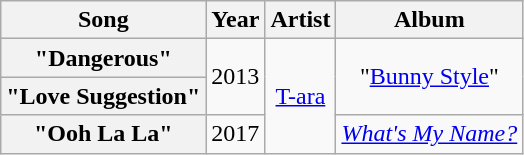<table class="wikitable plainrowheaders" style="text-align:center">
<tr>
<th>Song</th>
<th scope="col">Year</th>
<th scope="col">Artist</th>
<th>Album</th>
</tr>
<tr>
<th scope="row">"Dangerous" <br></th>
<td rowspan="2">2013</td>
<td rowspan="3"><a href='#'>T-ara</a></td>
<td rowspan="2">"<a href='#'>Bunny Style</a>"</td>
</tr>
<tr>
<th scope="row">"Love Suggestion"</th>
</tr>
<tr>
<th scope="row">"Ooh La La"</th>
<td>2017</td>
<td><em><a href='#'>What's My Name?</a></em></td>
</tr>
</table>
